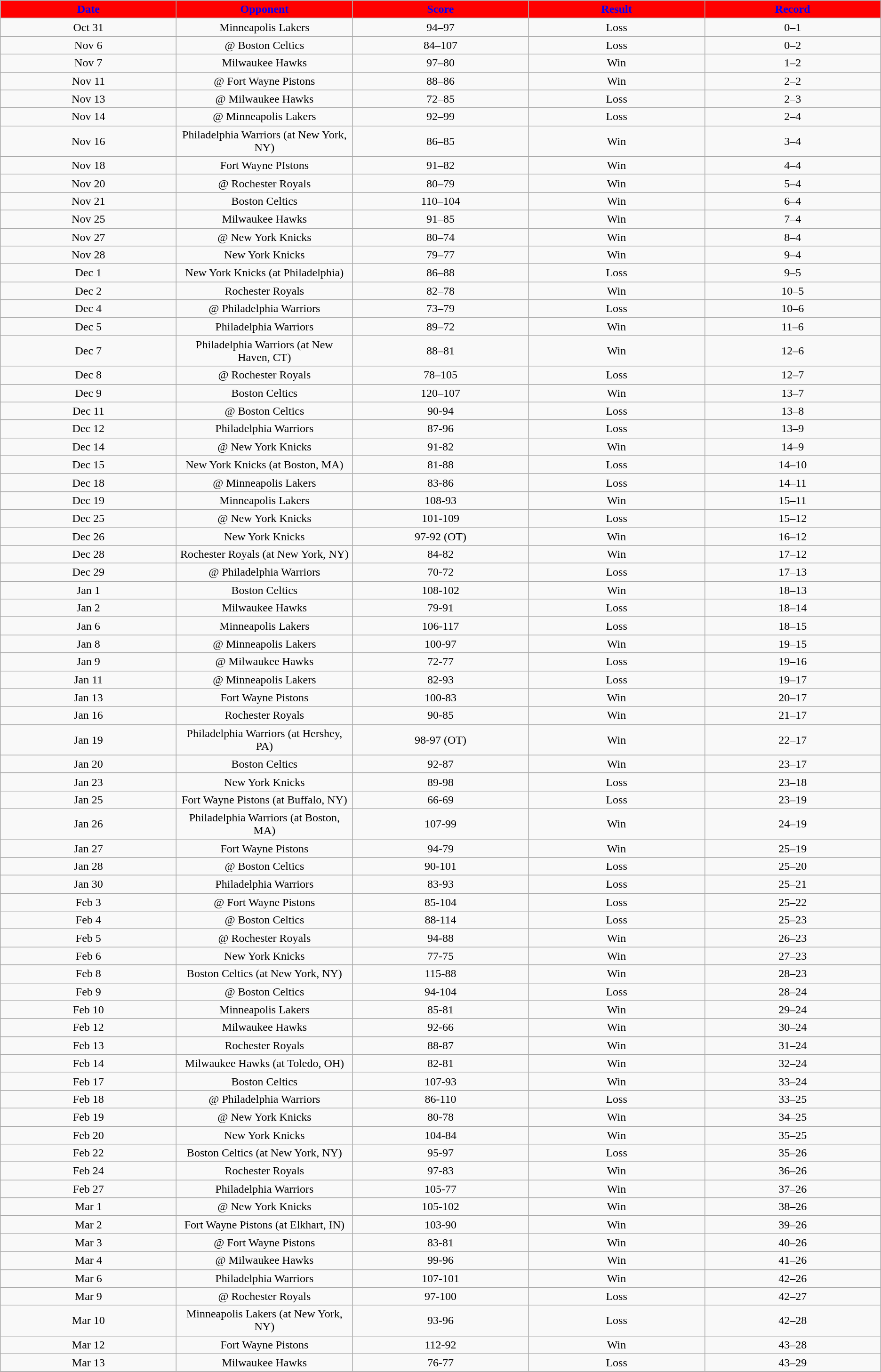<table class="wikitable sortable sortable">
<tr>
<th style="background:red; color:blue" width="10%">Date</th>
<th style="background:red; color:blue" width="10%">Opponent</th>
<th style="background:red; color:blue" width="10%">Score</th>
<th style="background:red; color:blue" width="10%">Result</th>
<th style="background:red; color:blue" width="10%">Record</th>
</tr>
<tr style="text-align: center">
<td>Oct 31</td>
<td>Minneapolis Lakers</td>
<td>94–97</td>
<td>Loss</td>
<td>0–1</td>
</tr>
<tr style="text-align: center">
<td>Nov 6</td>
<td>@ Boston Celtics</td>
<td>84–107</td>
<td>Loss</td>
<td>0–2</td>
</tr>
<tr style="text-align: center">
<td>Nov 7</td>
<td>Milwaukee Hawks</td>
<td>97–80</td>
<td>Win</td>
<td>1–2</td>
</tr>
<tr style="text-align: center">
<td>Nov 11</td>
<td>@ Fort Wayne Pistons</td>
<td>88–86</td>
<td>Win</td>
<td>2–2</td>
</tr>
<tr style="text-align: center">
<td>Nov 13</td>
<td>@ Milwaukee Hawks</td>
<td>72–85</td>
<td>Loss</td>
<td>2–3</td>
</tr>
<tr style="text-align: center">
<td>Nov 14</td>
<td>@ Minneapolis Lakers</td>
<td>92–99</td>
<td>Loss</td>
<td>2–4</td>
</tr>
<tr style="text-align: center">
<td>Nov 16</td>
<td>Philadelphia Warriors (at New York, NY)</td>
<td>86–85</td>
<td>Win</td>
<td>3–4</td>
</tr>
<tr style="text-align: center">
<td>Nov 18</td>
<td>Fort Wayne PIstons</td>
<td>91–82</td>
<td>Win</td>
<td>4–4</td>
</tr>
<tr style="text-align: center">
<td>Nov 20</td>
<td>@ Rochester Royals</td>
<td>80–79</td>
<td>Win</td>
<td>5–4</td>
</tr>
<tr style="text-align: center">
<td>Nov 21</td>
<td>Boston Celtics</td>
<td>110–104</td>
<td>Win</td>
<td>6–4</td>
</tr>
<tr style="text-align: center">
<td>Nov 25</td>
<td>Milwaukee Hawks</td>
<td>91–85</td>
<td>Win</td>
<td>7–4</td>
</tr>
<tr style="text-align: center">
<td>Nov 27</td>
<td>@ New York Knicks</td>
<td>80–74</td>
<td>Win</td>
<td>8–4</td>
</tr>
<tr style="text-align: center">
<td>Nov 28</td>
<td>New York Knicks</td>
<td>79–77</td>
<td>Win</td>
<td>9–4</td>
</tr>
<tr style="text-align: center">
<td>Dec 1</td>
<td>New York Knicks (at Philadelphia)</td>
<td>86–88</td>
<td>Loss</td>
<td>9–5</td>
</tr>
<tr style="text-align: center">
<td>Dec 2</td>
<td>Rochester Royals</td>
<td>82–78</td>
<td>Win</td>
<td>10–5</td>
</tr>
<tr style="text-align: center">
<td>Dec 4</td>
<td>@ Philadelphia Warriors</td>
<td>73–79</td>
<td>Loss</td>
<td>10–6</td>
</tr>
<tr style="text-align: center">
<td>Dec 5</td>
<td>Philadelphia Warriors</td>
<td>89–72</td>
<td>Win</td>
<td>11–6</td>
</tr>
<tr style="text-align: center">
<td>Dec 7</td>
<td>Philadelphia Warriors (at New Haven, CT)</td>
<td>88–81</td>
<td>Win</td>
<td>12–6</td>
</tr>
<tr style="text-align: center">
<td>Dec 8</td>
<td>@ Rochester Royals</td>
<td>78–105</td>
<td>Loss</td>
<td>12–7</td>
</tr>
<tr style="text-align: center">
<td>Dec 9</td>
<td>Boston Celtics</td>
<td>120–107</td>
<td>Win</td>
<td>13–7</td>
</tr>
<tr style="text-align: center">
<td>Dec 11</td>
<td>@ Boston Celtics</td>
<td>90-94</td>
<td>Loss</td>
<td>13–8</td>
</tr>
<tr style="text-align: center">
<td>Dec 12</td>
<td>Philadelphia Warriors</td>
<td>87-96</td>
<td>Loss</td>
<td>13–9</td>
</tr>
<tr style="text-align: center">
<td>Dec 14</td>
<td>@ New York Knicks</td>
<td>91-82</td>
<td>Win</td>
<td>14–9</td>
</tr>
<tr style="text-align: center">
<td>Dec 15</td>
<td>New York Knicks (at Boston, MA)</td>
<td>81-88</td>
<td>Loss</td>
<td>14–10</td>
</tr>
<tr style="text-align: center">
<td>Dec 18</td>
<td>@ Minneapolis Lakers</td>
<td>83-86</td>
<td>Loss</td>
<td>14–11</td>
</tr>
<tr style="text-align: center">
<td>Dec 19</td>
<td>Minneapolis Lakers</td>
<td>108-93</td>
<td>Win</td>
<td>15–11</td>
</tr>
<tr style="text-align: center">
<td>Dec 25</td>
<td>@ New York Knicks</td>
<td>101-109</td>
<td>Loss</td>
<td>15–12</td>
</tr>
<tr style="text-align: center">
<td>Dec 26</td>
<td>New York Knicks</td>
<td>97-92 (OT)</td>
<td>Win</td>
<td>16–12</td>
</tr>
<tr style="text-align: center">
<td>Dec 28</td>
<td>Rochester Royals (at New York, NY)</td>
<td>84-82</td>
<td>Win</td>
<td>17–12</td>
</tr>
<tr style="text-align: center">
<td>Dec 29</td>
<td>@ Philadelphia Warriors</td>
<td>70-72</td>
<td>Loss</td>
<td>17–13</td>
</tr>
<tr style="text-align: center">
<td>Jan 1</td>
<td>Boston Celtics</td>
<td>108-102</td>
<td>Win</td>
<td>18–13</td>
</tr>
<tr style="text-align: center">
<td>Jan 2</td>
<td>Milwaukee Hawks</td>
<td>79-91</td>
<td>Loss</td>
<td>18–14</td>
</tr>
<tr style="text-align: center">
<td>Jan 6</td>
<td>Minneapolis Lakers</td>
<td>106-117</td>
<td>Loss</td>
<td>18–15</td>
</tr>
<tr style="text-align: center">
<td>Jan 8</td>
<td>@ Minneapolis Lakers</td>
<td>100-97</td>
<td>Win</td>
<td>19–15</td>
</tr>
<tr style="text-align: center">
<td>Jan 9</td>
<td>@ Milwaukee Hawks</td>
<td>72-77</td>
<td>Loss</td>
<td>19–16</td>
</tr>
<tr style="text-align: center">
<td>Jan 11</td>
<td>@ Minneapolis Lakers</td>
<td>82-93</td>
<td>Loss</td>
<td>19–17</td>
</tr>
<tr style="text-align: center">
<td>Jan 13</td>
<td>Fort Wayne Pistons</td>
<td>100-83</td>
<td>Win</td>
<td>20–17</td>
</tr>
<tr style="text-align: center">
<td>Jan 16</td>
<td>Rochester Royals</td>
<td>90-85</td>
<td>Win</td>
<td>21–17</td>
</tr>
<tr style="text-align: center">
<td>Jan 19</td>
<td>Philadelphia Warriors (at Hershey, PA)</td>
<td>98-97 (OT)</td>
<td>Win</td>
<td>22–17</td>
</tr>
<tr style="text-align: center">
<td>Jan 20</td>
<td>Boston Celtics</td>
<td>92-87</td>
<td>Win</td>
<td>23–17</td>
</tr>
<tr style="text-align: center">
<td>Jan 23</td>
<td>New York Knicks</td>
<td>89-98</td>
<td>Loss</td>
<td>23–18</td>
</tr>
<tr style="text-align: center">
<td>Jan 25</td>
<td>Fort Wayne Pistons (at Buffalo, NY)</td>
<td>66-69</td>
<td>Loss</td>
<td>23–19</td>
</tr>
<tr style="text-align: center">
<td>Jan 26</td>
<td>Philadelphia Warriors (at Boston, MA)</td>
<td>107-99</td>
<td>Win</td>
<td>24–19</td>
</tr>
<tr style="text-align: center">
<td>Jan 27</td>
<td>Fort Wayne Pistons</td>
<td>94-79</td>
<td>Win</td>
<td>25–19</td>
</tr>
<tr style="text-align: center">
<td>Jan 28</td>
<td>@ Boston Celtics</td>
<td>90-101</td>
<td>Loss</td>
<td>25–20</td>
</tr>
<tr style="text-align: center">
<td>Jan 30</td>
<td>Philadelphia Warriors</td>
<td>83-93</td>
<td>Loss</td>
<td>25–21</td>
</tr>
<tr style="text-align: center">
<td>Feb 3</td>
<td>@ Fort Wayne Pistons</td>
<td>85-104</td>
<td>Loss</td>
<td>25–22</td>
</tr>
<tr style="text-align: center">
<td>Feb 4</td>
<td>@ Boston Celtics</td>
<td>88-114</td>
<td>Loss</td>
<td>25–23</td>
</tr>
<tr style="text-align: center">
<td>Feb 5</td>
<td>@ Rochester Royals</td>
<td>94-88</td>
<td>Win</td>
<td>26–23</td>
</tr>
<tr style="text-align: center">
<td>Feb 6</td>
<td>New York Knicks</td>
<td>77-75</td>
<td>Win</td>
<td>27–23</td>
</tr>
<tr style="text-align: center">
<td>Feb 8</td>
<td>Boston Celtics (at New York, NY)</td>
<td>115-88</td>
<td>Win</td>
<td>28–23</td>
</tr>
<tr style="text-align: center">
<td>Feb 9</td>
<td>@ Boston Celtics</td>
<td>94-104</td>
<td>Loss</td>
<td>28–24</td>
</tr>
<tr style="text-align: center">
<td>Feb 10</td>
<td>Minneapolis Lakers</td>
<td>85-81</td>
<td>Win</td>
<td>29–24</td>
</tr>
<tr style="text-align: center">
<td>Feb 12</td>
<td>Milwaukee Hawks</td>
<td>92-66</td>
<td>Win</td>
<td>30–24</td>
</tr>
<tr style="text-align: center">
<td>Feb 13</td>
<td>Rochester Royals</td>
<td>88-87</td>
<td>Win</td>
<td>31–24</td>
</tr>
<tr style="text-align: center">
<td>Feb 14</td>
<td>Milwaukee Hawks (at Toledo, OH)</td>
<td>82-81</td>
<td>Win</td>
<td>32–24</td>
</tr>
<tr style="text-align: center">
<td>Feb 17</td>
<td>Boston Celtics</td>
<td>107-93</td>
<td>Win</td>
<td>33–24</td>
</tr>
<tr style="text-align: center">
<td>Feb 18</td>
<td>@ Philadelphia Warriors</td>
<td>86-110</td>
<td>Loss</td>
<td>33–25</td>
</tr>
<tr style="text-align: center">
<td>Feb 19</td>
<td>@ New York Knicks</td>
<td>80-78</td>
<td>Win</td>
<td>34–25</td>
</tr>
<tr style="text-align: center">
<td>Feb 20</td>
<td>New York Knicks</td>
<td>104-84</td>
<td>Win</td>
<td>35–25</td>
</tr>
<tr style="text-align: center">
<td>Feb 22</td>
<td>Boston Celtics (at New York, NY)</td>
<td>95-97</td>
<td>Loss</td>
<td>35–26</td>
</tr>
<tr style="text-align: center">
<td>Feb 24</td>
<td>Rochester Royals</td>
<td>97-83</td>
<td>Win</td>
<td>36–26</td>
</tr>
<tr style="text-align: center">
<td>Feb 27</td>
<td>Philadelphia Warriors</td>
<td>105-77</td>
<td>Win</td>
<td>37–26</td>
</tr>
<tr style="text-align: center">
<td>Mar 1</td>
<td>@ New York Knicks</td>
<td>105-102</td>
<td>Win</td>
<td>38–26</td>
</tr>
<tr style="text-align: center">
<td>Mar 2</td>
<td>Fort Wayne Pistons (at Elkhart, IN)</td>
<td>103-90</td>
<td>Win</td>
<td>39–26</td>
</tr>
<tr style="text-align: center">
<td>Mar 3</td>
<td>@ Fort Wayne Pistons</td>
<td>83-81</td>
<td>Win</td>
<td>40–26</td>
</tr>
<tr style="text-align: center">
<td>Mar 4</td>
<td>@ Milwaukee Hawks</td>
<td>99-96</td>
<td>Win</td>
<td>41–26</td>
</tr>
<tr style="text-align: center">
<td>Mar 6</td>
<td>Philadelphia Warriors</td>
<td>107-101</td>
<td>Win</td>
<td>42–26</td>
</tr>
<tr style="text-align: center">
<td>Mar 9</td>
<td>@ Rochester Royals</td>
<td>97-100</td>
<td>Loss</td>
<td>42–27</td>
</tr>
<tr style="text-align: center">
<td>Mar 10</td>
<td>Minneapolis Lakers (at New York, NY)</td>
<td>93-96</td>
<td>Loss</td>
<td>42–28</td>
</tr>
<tr style="text-align: center">
<td>Mar 12</td>
<td>Fort Wayne Pistons</td>
<td>112-92</td>
<td>Win</td>
<td>43–28</td>
</tr>
<tr style="text-align: center">
<td>Mar 13</td>
<td>Milwaukee Hawks</td>
<td>76-77</td>
<td>Loss</td>
<td>43–29</td>
</tr>
<tr style="text-align: center">
</tr>
</table>
